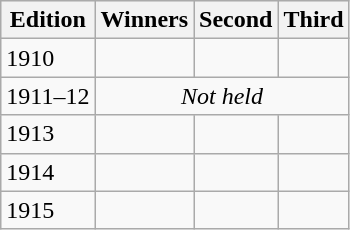<table class="wikitable">
<tr style="background:#efefef;">
<th>Edition</th>
<th>Winners</th>
<th>Second</th>
<th>Third</th>
</tr>
<tr>
<td>1910</td>
<td><br> </td>
<td> <br> </td>
<td> <br> </td>
</tr>
<tr>
<td>1911–12</td>
<td colspan=3; align=center><em>Not held</em></td>
</tr>
<tr>
<td>1913</td>
<td> <br></td>
<td> <br> </td>
<td> <br> </td>
</tr>
<tr>
<td>1914</td>
<td> <br></td>
<td> <br> </td>
<td> <br> </td>
</tr>
<tr>
<td>1915</td>
<td> <br></td>
<td></td>
<td></td>
</tr>
</table>
